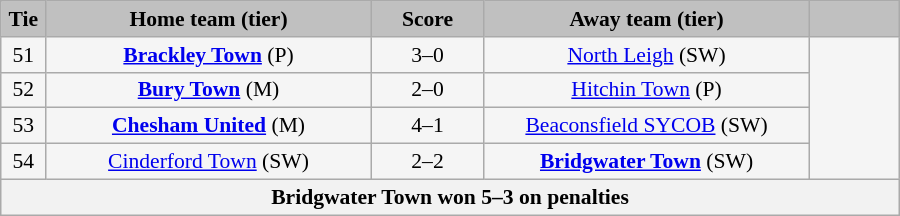<table class="wikitable" style="width: 600px; background:WhiteSmoke; text-align:center; font-size:90%">
<tr>
<td scope="col" style="width:  5.00%; background:silver;"><strong>Tie</strong></td>
<td scope="col" style="width: 36.25%; background:silver;"><strong>Home team (tier)</strong></td>
<td scope="col" style="width: 12.50%; background:silver;"><strong>Score</strong></td>
<td scope="col" style="width: 36.25%; background:silver;"><strong>Away team (tier)</strong></td>
<td scope="col" style="width: 10.00%; background:silver;"><strong></strong></td>
</tr>
<tr>
<td>51</td>
<td><strong><a href='#'>Brackley Town</a></strong> (P)</td>
<td>3–0</td>
<td><a href='#'>North Leigh</a> (SW)</td>
</tr>
<tr>
<td>52</td>
<td><strong><a href='#'>Bury Town</a></strong> (M)</td>
<td>2–0</td>
<td><a href='#'>Hitchin Town</a> (P)</td>
</tr>
<tr>
<td>53</td>
<td><strong><a href='#'>Chesham United</a></strong> (M)</td>
<td>4–1</td>
<td><a href='#'>Beaconsfield SYCOB</a> (SW)</td>
</tr>
<tr>
<td>54</td>
<td><a href='#'>Cinderford Town</a> (SW)</td>
<td>2–2</td>
<td><strong><a href='#'>Bridgwater Town</a></strong> (SW)</td>
</tr>
<tr>
<th colspan="5">Bridgwater Town won 5–3 on penalties</th>
</tr>
</table>
